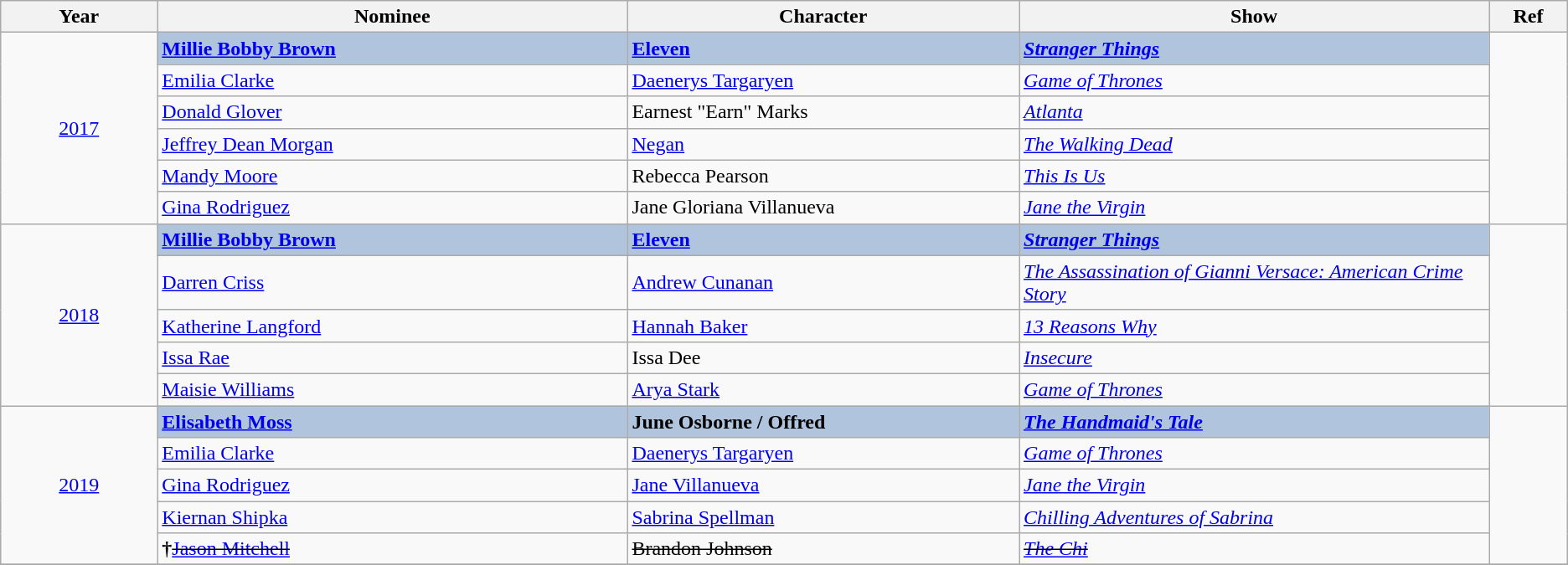<table class="wikitable">
<tr>
<th width="10%">Year</th>
<th width="30%">Nominee</th>
<th width="25%">Character</th>
<th width="30%">Show</th>
<th width="5%">Ref</th>
</tr>
<tr>
<td rowspan="6" align="center"><a href='#'>2017</a></td>
<td style="background:#B0C4DE;"><strong><a href='#'>Millie Bobby Brown</a></strong></td>
<td style="background:#B0C4DE;"><strong><a href='#'>Eleven</a></strong></td>
<td style="background:#B0C4DE;"><strong><em><a href='#'>Stranger Things</a></em></strong></td>
<td rowspan="6" align="center"></td>
</tr>
<tr>
<td><a href='#'>Emilia Clarke</a></td>
<td><a href='#'>Daenerys Targaryen</a></td>
<td><em><a href='#'>Game of Thrones</a></em></td>
</tr>
<tr>
<td><a href='#'>Donald Glover</a></td>
<td>Earnest "Earn" Marks</td>
<td><em><a href='#'>Atlanta</a></em></td>
</tr>
<tr>
<td><a href='#'>Jeffrey Dean Morgan</a></td>
<td><a href='#'>Negan</a></td>
<td><em><a href='#'>The Walking Dead</a></em></td>
</tr>
<tr>
<td><a href='#'>Mandy Moore</a></td>
<td>Rebecca Pearson</td>
<td><em><a href='#'>This Is Us</a></em></td>
</tr>
<tr>
<td><a href='#'>Gina Rodriguez</a></td>
<td>Jane Gloriana Villanueva</td>
<td><em><a href='#'>Jane the Virgin</a></em></td>
</tr>
<tr>
<td rowspan="5" align="center"><a href='#'>2018</a></td>
<td style="background:#B0C4DE;"><strong><a href='#'>Millie Bobby Brown</a></strong></td>
<td style="background:#B0C4DE;"><strong><a href='#'>Eleven</a></strong></td>
<td style="background:#B0C4DE;"><strong><em><a href='#'>Stranger Things</a></em></strong></td>
<td rowspan="5" align="center"></td>
</tr>
<tr>
<td><a href='#'>Darren Criss</a></td>
<td><a href='#'>Andrew Cunanan</a></td>
<td><em><a href='#'>The Assassination of Gianni Versace: American Crime Story</a></em></td>
</tr>
<tr>
<td><a href='#'>Katherine Langford</a></td>
<td><a href='#'>Hannah Baker</a></td>
<td><em><a href='#'>13 Reasons Why</a></em></td>
</tr>
<tr>
<td><a href='#'>Issa Rae</a></td>
<td>Issa Dee</td>
<td><em><a href='#'>Insecure</a></em></td>
</tr>
<tr>
<td><a href='#'>Maisie Williams</a></td>
<td><a href='#'>Arya Stark</a></td>
<td><em><a href='#'>Game of Thrones</a></em></td>
</tr>
<tr>
<td rowspan="5" align="center"><a href='#'>2019</a></td>
<td style="background:#B0C4DE;"><strong><a href='#'>Elisabeth Moss</a></strong></td>
<td style="background:#B0C4DE;"><strong>June Osborne / Offred</strong></td>
<td style="background:#B0C4DE;"><strong><em><a href='#'>The Handmaid's Tale</a></em></strong></td>
<td rowspan="5" align="center"></td>
</tr>
<tr>
<td><a href='#'>Emilia Clarke</a></td>
<td><a href='#'>Daenerys Targaryen</a></td>
<td><em><a href='#'>Game of Thrones</a></em></td>
</tr>
<tr>
<td><a href='#'>Gina Rodriguez</a></td>
<td><a href='#'>Jane Villanueva</a></td>
<td><em><a href='#'>Jane the Virgin</a></em></td>
</tr>
<tr>
<td><a href='#'>Kiernan Shipka</a></td>
<td><a href='#'>Sabrina Spellman</a></td>
<td><em><a href='#'>Chilling Adventures of Sabrina</a></em></td>
</tr>
<tr>
<td><strong>†</strong><s><a href='#'>Jason Mitchell</a></s></td>
<td><s>Brandon Johnson</s></td>
<td><s><em><a href='#'>The Chi</a></em></s></td>
</tr>
<tr>
</tr>
</table>
